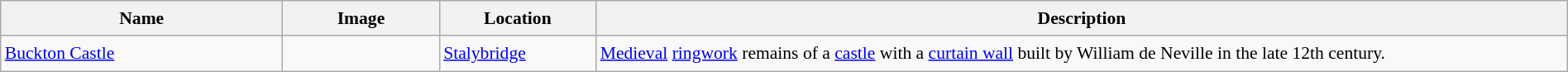<table class="wikitable sortable" style="font-size:90%;width:100%;border:0px;text-align:left;line-height:150%;">
<tr>
<th width="18%">Name</th>
<th width="10%" class="unsortable">Image</th>
<th width="10%">Location</th>
<th width="62%" class="unsortable">Description</th>
</tr>
<tr>
<td><a href='#'>Buckton Castle</a></td>
<td></td>
<td><a href='#'>Stalybridge</a></td>
<td><a href='#'>Medieval</a> <a href='#'>ringwork</a> remains of a <a href='#'>castle</a> with a <a href='#'>curtain wall</a> built by William de Neville in the late 12th century.</td>
</tr>
<tr>
</tr>
</table>
